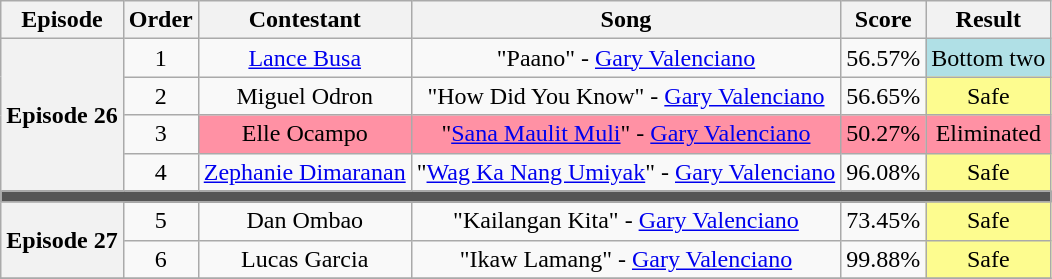<table class="wikitable sortable" style="text-align:center; width:auto;">
<tr>
<th>Episode</th>
<th scope="col">Order</th>
<th scope="col">Contestant</th>
<th scope="col">Song</th>
<th scope="col">Score</th>
<th scope="col">Result</th>
</tr>
<tr>
<th rowspan="4"><strong>Episode 26</strong><br><small></small></th>
<td>1</td>
<td><a href='#'>Lance Busa</a></td>
<td>"Paano" - <a href='#'>Gary Valenciano</a></td>
<td>56.57%</td>
<td style="background:#b0e0e6;">Bottom two</td>
</tr>
<tr>
<td>2</td>
<td>Miguel Odron</td>
<td>"How Did You Know" - <a href='#'>Gary Valenciano</a></td>
<td>56.65%</td>
<td style="background:#FDFC8F;">Safe</td>
</tr>
<tr>
<td>3</td>
<td style="background:#FF91A4;">Elle Ocampo</td>
<td style="background:#FF91A4;">"<a href='#'>Sana Maulit Muli</a>" - <a href='#'>Gary Valenciano</a></td>
<td style="background:#FF91A4;">50.27%</td>
<td style="background:#FF91A4;">Eliminated</td>
</tr>
<tr>
<td>4</td>
<td><a href='#'>Zephanie Dimaranan</a></td>
<td>"<a href='#'>Wag Ka Nang Umiyak</a>" - <a href='#'>Gary Valenciano</a></td>
<td>96.08%</td>
<td style="background:#FDFC8F;">Safe</td>
</tr>
<tr>
<td colspan="6" style="background:#555"></td>
</tr>
<tr>
<th rowspan="2"><strong>Episode 27</strong><br><small></small></th>
<td>5</td>
<td>Dan Ombao</td>
<td>"Kailangan Kita" - <a href='#'>Gary Valenciano</a></td>
<td>73.45%</td>
<td style="background:#FDFC8F;">Safe</td>
</tr>
<tr>
<td>6</td>
<td>Lucas Garcia</td>
<td>"Ikaw Lamang" - <a href='#'>Gary Valenciano</a></td>
<td>99.88%</td>
<td style="background:#FDFC8F;">Safe</td>
</tr>
<tr>
</tr>
</table>
